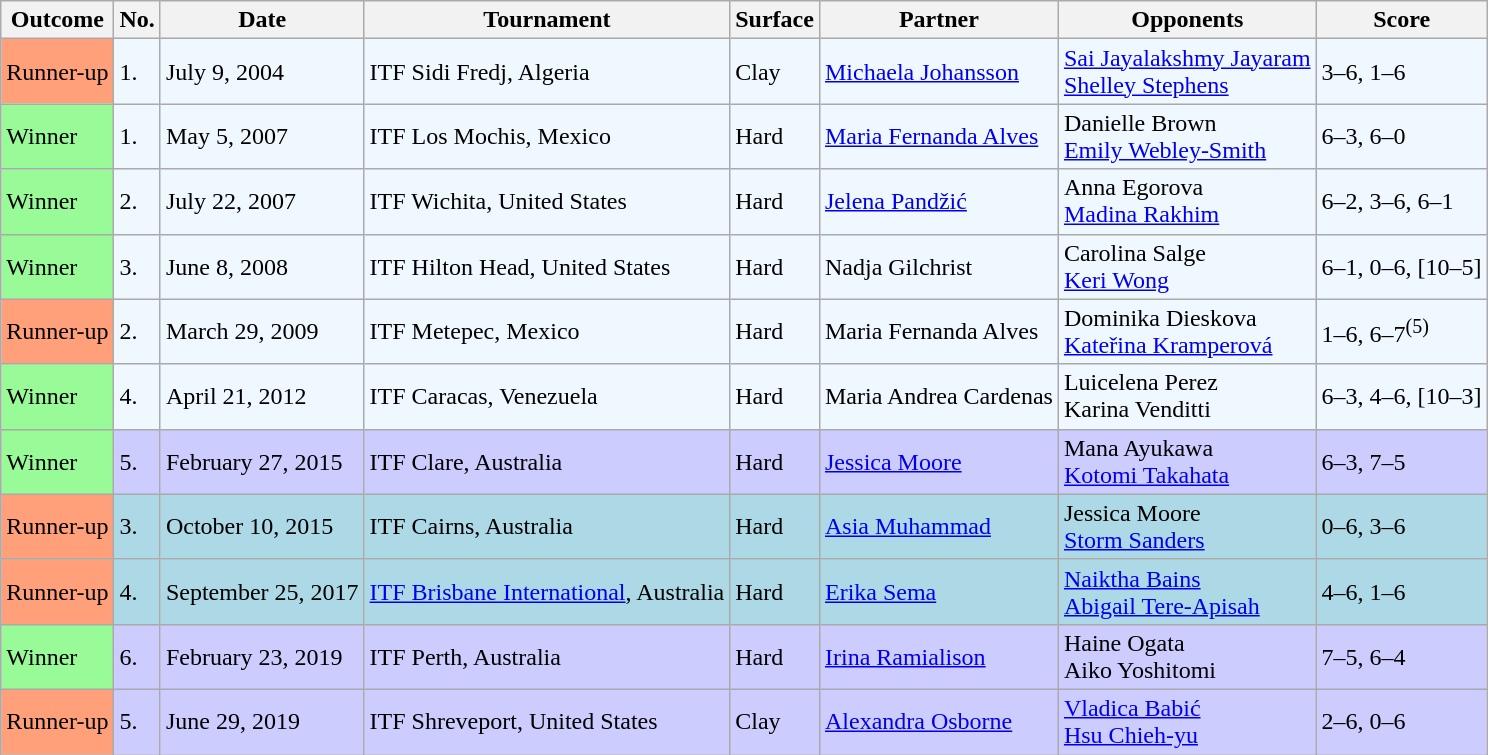<table class="sortable wikitable">
<tr>
<th>Outcome</th>
<th>No.</th>
<th>Date</th>
<th>Tournament</th>
<th>Surface</th>
<th>Partner</th>
<th>Opponents</th>
<th class="unsortable">Score</th>
</tr>
<tr style="background:#f0f8ff;">
<td bgcolor="FFA07A">Runner-up</td>
<td>1.</td>
<td>July 9, 2004</td>
<td>ITF Sidi Fredj, Algeria</td>
<td>Clay</td>
<td> <a href='#'>Michaela Johansson</a></td>
<td> <a href='#'>Sai Jayalakshmy Jayaram</a> <br>  <a href='#'>Shelley Stephens</a></td>
<td>3–6, 1–6</td>
</tr>
<tr style="background:#f0f8ff;">
<td style="background:#98fb98;">Winner</td>
<td>1.</td>
<td>May 5, 2007</td>
<td>ITF Los Mochis, Mexico</td>
<td>Hard</td>
<td> <a href='#'>Maria Fernanda Alves</a></td>
<td> Danielle Brown <br>  <a href='#'>Emily Webley-Smith</a></td>
<td>6–3, 6–0</td>
</tr>
<tr style="background:#f0f8ff;">
<td style="background:#98fb98;">Winner</td>
<td>2.</td>
<td>July 22, 2007</td>
<td>ITF Wichita, United States</td>
<td>Hard</td>
<td> <a href='#'>Jelena Pandžić</a></td>
<td> Anna Egorova <br>  <a href='#'>Madina Rakhim</a></td>
<td>6–2, 3–6, 6–1</td>
</tr>
<tr style="background:#f0f8ff;">
<td style="background:#98fb98;">Winner</td>
<td>3.</td>
<td>June 8, 2008</td>
<td>ITF Hilton Head, United States</td>
<td>Hard</td>
<td> Nadja Gilchrist</td>
<td> Carolina Salge <br>  <a href='#'>Keri Wong</a></td>
<td>6–1, 0–6, [10–5]</td>
</tr>
<tr style="background:#f0f8ff;">
<td bgcolor="FFA07A">Runner-up</td>
<td>2.</td>
<td>March 29, 2009</td>
<td>ITF Metepec, Mexico</td>
<td>Hard</td>
<td> Maria Fernanda Alves</td>
<td> Dominika Dieskova <br>  <a href='#'>Kateřina Kramperová</a></td>
<td>1–6, 6–7<sup>(5)</sup></td>
</tr>
<tr style="background:#f0f8ff;">
<td style="background:#98fb98;">Winner</td>
<td>4.</td>
<td>April 21, 2012</td>
<td>ITF Caracas, Venezuela</td>
<td>Hard</td>
<td> Maria Andrea Cardenas</td>
<td> Luicelena Perez <br>  Karina Venditti</td>
<td>6–3, 4–6, [10–3]</td>
</tr>
<tr style="background:#ccccff;">
<td style="background:#98fb98;">Winner</td>
<td>5.</td>
<td>February 27, 2015</td>
<td>ITF Clare, Australia</td>
<td>Hard</td>
<td> <a href='#'>Jessica Moore</a></td>
<td> Mana Ayukawa <br>  <a href='#'>Kotomi Takahata</a></td>
<td>6–3, 7–5</td>
</tr>
<tr style="background:lightblue;">
<td bgcolor="FFA07A">Runner-up</td>
<td>3.</td>
<td>October 10, 2015</td>
<td>ITF Cairns, Australia</td>
<td>Hard</td>
<td> <a href='#'>Asia Muhammad</a></td>
<td> Jessica Moore <br>  <a href='#'>Storm Sanders</a></td>
<td>0–6, 3–6</td>
</tr>
<tr style="background:lightblue;">
<td bgcolor="FFA07A">Runner-up</td>
<td>4.</td>
<td>September 25, 2017</td>
<td><a href='#'>ITF Brisbane International</a>, Australia</td>
<td>Hard</td>
<td> <a href='#'>Erika Sema</a></td>
<td> <a href='#'>Naiktha Bains</a> <br>  <a href='#'>Abigail Tere-Apisah</a></td>
<td>4–6, 1–6</td>
</tr>
<tr style="background:#ccccff;">
<td style="background:#98fb98;">Winner</td>
<td>6.</td>
<td>February 23, 2019</td>
<td>ITF Perth, Australia</td>
<td>Hard</td>
<td> <a href='#'>Irina Ramialison</a></td>
<td> Haine Ogata <br>  Aiko Yoshitomi</td>
<td>7–5, 6–4</td>
</tr>
<tr style="background:#ccccff;">
<td bgcolor="FFA07A">Runner-up</td>
<td>5.</td>
<td>June 29, 2019</td>
<td>ITF Shreveport, United States</td>
<td>Clay</td>
<td> <a href='#'>Alexandra Osborne</a></td>
<td> <a href='#'>Vladica Babić</a> <br>  <a href='#'>Hsu Chieh-yu</a></td>
<td>2–6, 0–6</td>
</tr>
</table>
